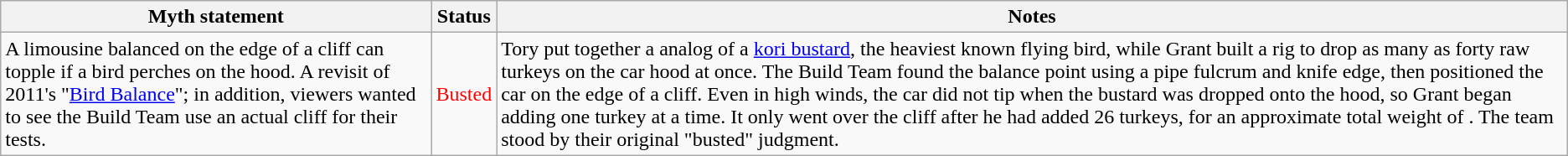<table class="wikitable plainrowheaders">
<tr>
<th>Myth statement</th>
<th>Status</th>
<th>Notes</th>
</tr>
<tr>
<td>A limousine balanced on the edge of a cliff can topple if a bird perches on the hood. A revisit of 2011's "<a href='#'>Bird Balance</a>"; in addition, viewers wanted to see the Build Team use an actual cliff for their tests.</td>
<td style="color:red">Busted</td>
<td>Tory put together a  analog of a <a href='#'>kori bustard</a>, the heaviest known flying bird, while Grant built a rig to drop as many as forty  raw turkeys on the car hood at once. The Build Team found the balance point using a pipe fulcrum and knife edge, then positioned the car on the edge of a  cliff. Even in high winds, the car did not tip when the bustard was dropped onto the hood, so Grant began adding one turkey at a time. It only went over the cliff after he had added 26 turkeys, for an approximate total weight of . The team stood by their original "busted" judgment.</td>
</tr>
</table>
